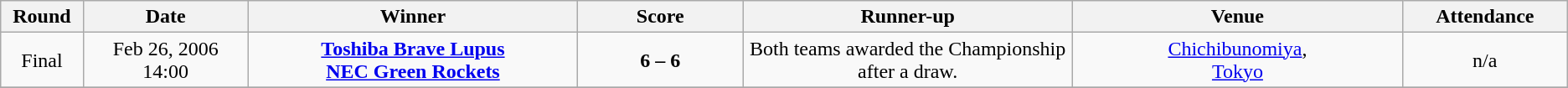<table class="wikitable" style="text-align: center;">
<tr>
<th width=5%>Round</th>
<th width=10%>Date</th>
<th width=20%>Winner</th>
<th width=10%>Score</th>
<th width=20%>Runner-up</th>
<th width=20%>Venue</th>
<th width=10%>Attendance</th>
</tr>
<tr>
<td>Final</td>
<td>Feb 26, 2006 14:00<br></td>
<td><strong><a href='#'>Toshiba Brave Lupus</a></strong><br><strong><a href='#'>NEC Green Rockets</a></strong></td>
<td><strong>6 – 6</strong><br></td>
<td>Both teams awarded the Championship after a draw.</td>
<td><a href='#'>Chichibunomiya</a>,<br><a href='#'>Tokyo</a></td>
<td>n/a</td>
</tr>
<tr>
</tr>
</table>
